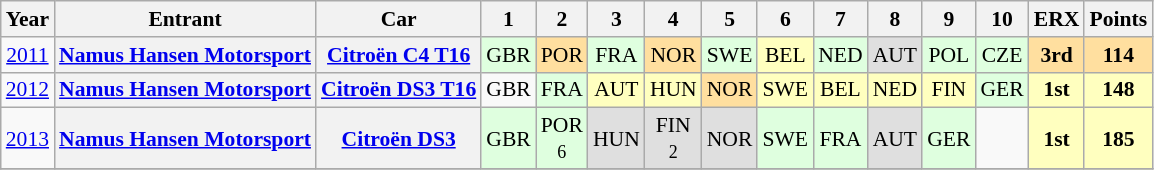<table class="wikitable" border="1" style="text-align:center; font-size:90%;">
<tr valign="top">
<th>Year</th>
<th>Entrant</th>
<th>Car</th>
<th>1</th>
<th>2</th>
<th>3</th>
<th>4</th>
<th>5</th>
<th>6</th>
<th>7</th>
<th>8</th>
<th>9</th>
<th>10</th>
<th>ERX</th>
<th>Points</th>
</tr>
<tr>
<td><a href='#'>2011</a></td>
<th><a href='#'>Namus Hansen Motorsport</a></th>
<th><a href='#'>Citroën C4 T16</a></th>
<td style="background:#DFFFDF;">GBR<br></td>
<td style="background:#FFDF9F;">POR<br></td>
<td style="background:#DFFFDF;">FRA<br></td>
<td style="background:#FFDF9F;">NOR<br></td>
<td style="background:#DFFFDF;">SWE<br></td>
<td style="background:#FFFFBF;">BEL<br></td>
<td style="background:#DFFFDF;">NED<br></td>
<td style="background:#DFDFDF;">AUT<br></td>
<td style="background:#DFFFDF;">POL<br></td>
<td style="background:#DFFFDF;">CZE<br></td>
<th style="background:#FFDF9F;">3rd</th>
<th style="background:#FFDF9F;">114</th>
</tr>
<tr>
<td><a href='#'>2012</a></td>
<th><a href='#'>Namus Hansen Motorsport</a></th>
<th><a href='#'>Citroën DS3 T16</a></th>
<td>GBR</td>
<td style="background:#DFFFDF;">FRA<br></td>
<td style="background:#FFFFBF;">AUT<br></td>
<td style="background:#FFFFBF;">HUN<br></td>
<td style="background:#FFDF9F;">NOR<br></td>
<td style="background:#FFFFBF;">SWE<br></td>
<td style="background:#FFFFBF;">BEL<br></td>
<td style="background:#FFFFBF;">NED<br></td>
<td style="background:#FFFFBF;">FIN<br></td>
<td style="background:#DFFFDF;">GER<br></td>
<th style="background:#FFFFBF;">1st</th>
<th style="background:#FFFFBF;">148</th>
</tr>
<tr>
<td><a href='#'>2013</a></td>
<th><a href='#'>Namus Hansen Motorsport</a></th>
<th><a href='#'>Citroën DS3</a></th>
<td style="background:#DFFFDF;">GBR<br></td>
<td style="background:#DFFFDF;">POR<br><small>6 </small></td>
<td style="background:#DFDFDF;">HUN<br></td>
<td style="background:#DFDFDF;">FIN<br><small>2 </small></td>
<td style="background:#DFDFDF;">NOR<br></td>
<td style="background:#DFFFDF;">SWE<br></td>
<td style="background:#DFFFDF;">FRA<br></td>
<td style="background:#DFDFDF;">AUT<br></td>
<td style="background:#DFFFDF;">GER<br></td>
<td></td>
<th style="background:#FFFFBF;">1st</th>
<th style="background:#FFFFBF;">185</th>
</tr>
<tr>
</tr>
</table>
